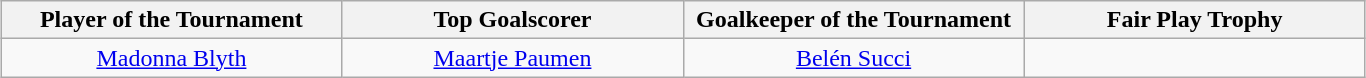<table class=wikitable style="margin:auto; text-align:center">
<tr>
<th style="width: 220px;">Player of the Tournament</th>
<th style="width: 220px;">Top Goalscorer</th>
<th style="width: 220px;">Goalkeeper of the Tournament</th>
<th style="width: 220px;">Fair Play Trophy</th>
</tr>
<tr>
<td> <a href='#'>Madonna Blyth</a></td>
<td> <a href='#'>Maartje Paumen</a></td>
<td> <a href='#'>Belén Succi</a></td>
<td></td>
</tr>
</table>
